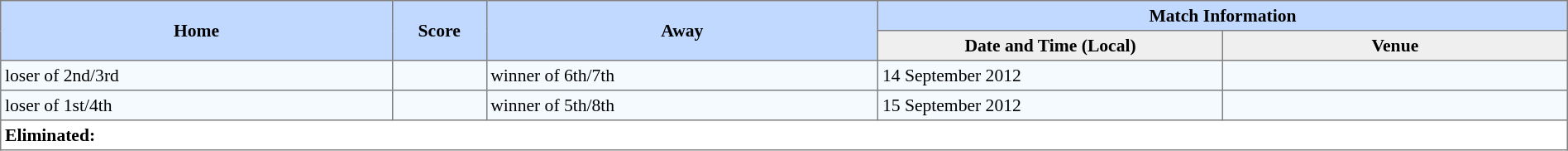<table border="1" cellpadding="3" cellspacing="0" style="border-collapse:collapse; font-size:90%; width:100%;">
<tr bgcolor=#C1D8FF>
<th rowspan=2 width=25%>Home</th>
<th rowspan=2 width=6%>Score</th>
<th rowspan=2 width=25%>Away</th>
<th colspan=6>Match Information</th>
</tr>
<tr bgcolor=#EFEFEF>
<th width=22%>Date and Time (Local)</th>
<th width=22%>Venue</th>
</tr>
<tr style="background:#f5faff;">
<td align=left>loser of 2nd/3rd</td>
<td></td>
<td align=left>winner of 6th/7th</td>
<td>14 September 2012</td>
<td></td>
</tr>
<tr style="background:#f5faff;">
<td align=left>loser of 1st/4th</td>
<td></td>
<td align=left>winner of 5th/8th</td>
<td>15 September 2012</td>
<td></td>
</tr>
<tr>
<td colspan="7" style="text-align:left;"><strong>Eliminated:</strong></td>
</tr>
</table>
